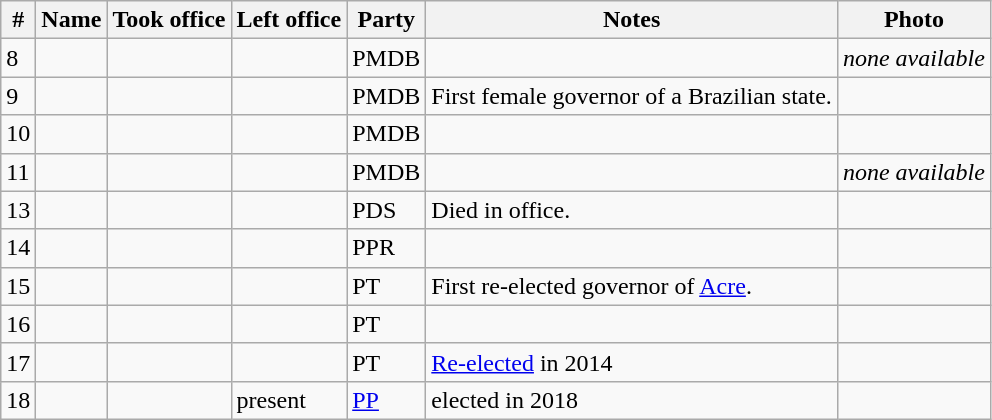<table class="wikitable sortable">
<tr>
<th>#</th>
<th>Name</th>
<th>Took office</th>
<th>Left office</th>
<th>Party</th>
<th class="unsortable">Notes</th>
<th class="unsortable">Photo</th>
</tr>
<tr>
<td>8</td>
<td></td>
<td> </td>
<td></td>
<td>PMDB </td>
<td></td>
<td><em>none available</em></td>
</tr>
<tr>
<td>9</td>
<td></td>
<td></td>
<td></td>
<td>PMDB</td>
<td>First female governor of a Brazilian state.</td>
<td></td>
</tr>
<tr>
<td>10</td>
<td></td>
<td></td>
<td></td>
<td>PMDB</td>
<td></td>
<td></td>
</tr>
<tr>
<td>11</td>
<td></td>
<td></td>
<td></td>
<td>PMDB</td>
<td></td>
<td><em>none available</em></td>
</tr>
<tr>
<td>13</td>
<td></td>
<td></td>
<td> </td>
<td>PDS </td>
<td>Died in office.</td>
<td></td>
</tr>
<tr>
<td>14</td>
<td></td>
<td></td>
<td></td>
<td>PPR </td>
<td></td>
<td></td>
</tr>
<tr>
<td>15</td>
<td></td>
<td></td>
<td></td>
<td>PT </td>
<td>First re-elected governor of <a href='#'>Acre</a>.</td>
<td></td>
</tr>
<tr>
<td>16</td>
<td></td>
<td></td>
<td></td>
<td>PT </td>
<td></td>
<td></td>
</tr>
<tr>
<td>17</td>
<td></td>
<td></td>
<td></td>
<td>PT</td>
<td><a href='#'>Re-elected</a> in 2014</td>
<td></td>
</tr>
<tr>
<td>18</td>
<td></td>
<td></td>
<td>present</td>
<td><a href='#'>PP</a></td>
<td>elected in 2018</td>
<td></td>
</tr>
</table>
